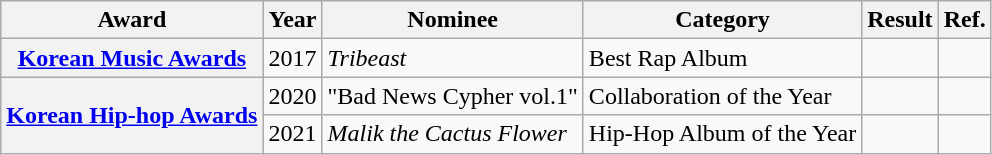<table class="wikitable plainrowheaders">
<tr>
<th>Award</th>
<th>Year</th>
<th>Nominee</th>
<th>Category</th>
<th>Result</th>
<th>Ref.</th>
</tr>
<tr>
<th scope="row"><a href='#'>Korean Music Awards</a></th>
<td>2017</td>
<td><em>Tribeast</em></td>
<td>Best Rap Album</td>
<td></td>
<td></td>
</tr>
<tr>
<th rowspan="2" scope="row"><a href='#'>Korean Hip-hop Awards</a></th>
<td>2020</td>
<td>"Bad News Cypher vol.1"</td>
<td>Collaboration of the Year</td>
<td></td>
<td></td>
</tr>
<tr>
<td>2021</td>
<td><em>Malik the Cactus Flower</em></td>
<td>Hip-Hop Album of the Year</td>
<td></td>
<td></td>
</tr>
</table>
